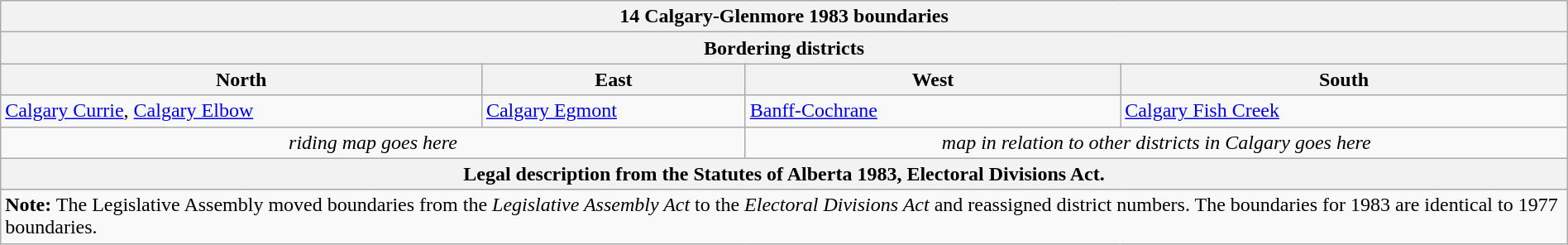<table class="wikitable collapsible collapsed" style="width:100%;">
<tr>
<th colspan=4>14 Calgary-Glenmore 1983 boundaries</th>
</tr>
<tr>
<th colspan=4>Bordering districts</th>
</tr>
<tr>
<th>North</th>
<th>East</th>
<th>West</th>
<th>South</th>
</tr>
<tr>
<td><a href='#'>Calgary Currie</a>, <a href='#'>Calgary Elbow</a></td>
<td><a href='#'>Calgary Egmont</a></td>
<td><a href='#'>Banff-Cochrane</a></td>
<td><a href='#'>Calgary Fish Creek</a></td>
</tr>
<tr>
<td colspan=2 align=center><em>riding map goes here</em></td>
<td colspan=2 align=center><em>map in relation to other districts in Calgary goes here</em></td>
</tr>
<tr>
<th colspan=4>Legal description from the Statutes of Alberta 1983, Electoral Divisions Act.</th>
</tr>
<tr>
<td colspan=4><strong>Note:</strong> The Legislative Assembly moved boundaries from the <em>Legislative Assembly Act</em> to the <em>Electoral Divisions Act</em> and reassigned district numbers. The boundaries for 1983 are identical to 1977 boundaries.</td>
</tr>
</table>
